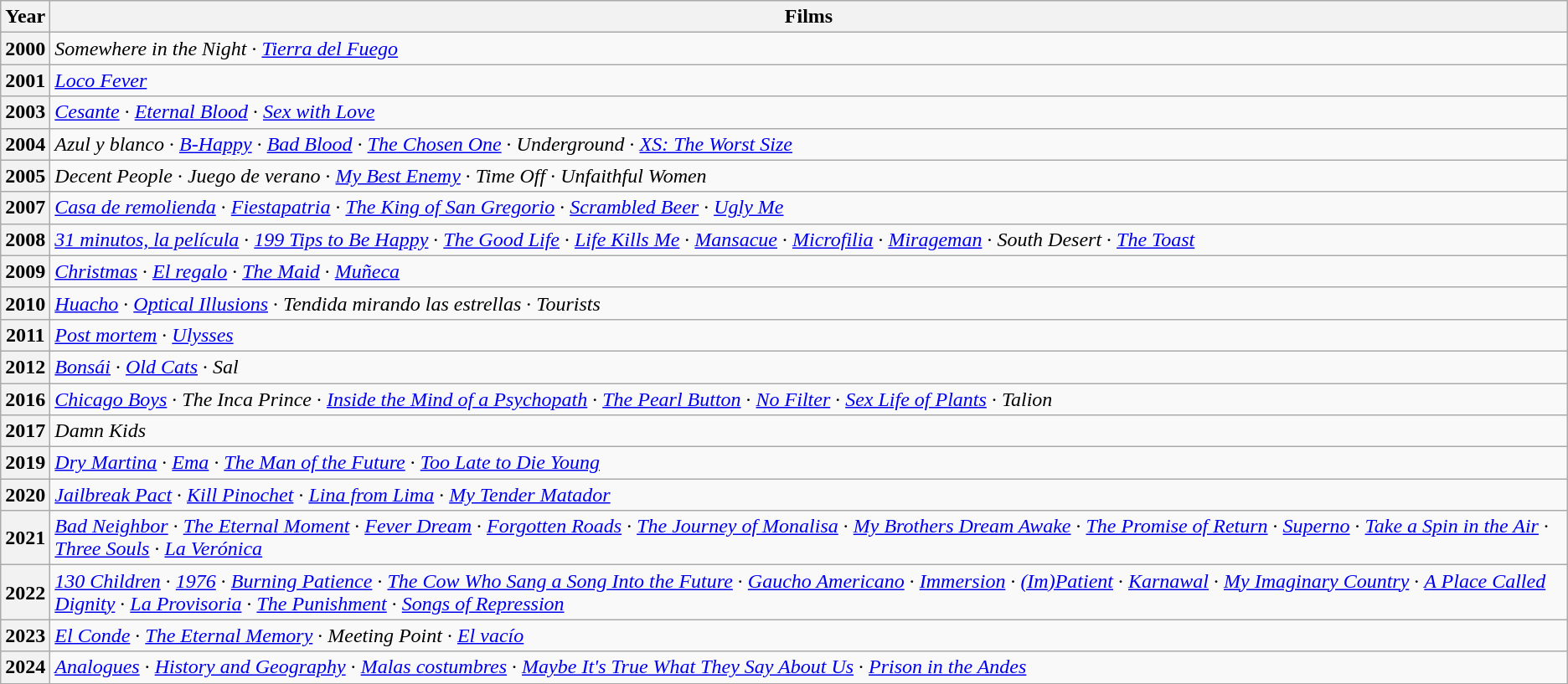<table class="wikitable">
<tr>
<th>Year</th>
<th>Films</th>
</tr>
<tr>
<th>2000</th>
<td><em>Somewhere in the Night</em> · <em><a href='#'>Tierra del Fuego</a></em></td>
</tr>
<tr>
<th>2001</th>
<td><a href='#'><em>Loco Fever</em></a></td>
</tr>
<tr>
<th>2003</th>
<td><em><a href='#'>Cesante</a></em> · <em><a href='#'>Eternal Blood</a></em> · <em><a href='#'>Sex with Love</a></em></td>
</tr>
<tr>
<th>2004</th>
<td><em>Azul y blanco</em> · <em><a href='#'>B-Happy</a></em> · <em><a href='#'>Bad Blood</a></em> · <em><a href='#'>The Chosen One</a></em> · <em>Underground</em> · <em><a href='#'>XS: The Worst Size</a></em></td>
</tr>
<tr>
<th>2005</th>
<td><em>Decent People</em> · <em>Juego de verano</em> · <em><a href='#'>My Best Enemy</a></em> · <em>Time Off</em> · <em>Unfaithful Women</em></td>
</tr>
<tr>
<th>2007</th>
<td><em><a href='#'>Casa de remolienda</a></em> · <em><a href='#'>Fiestapatria</a></em> · <em><a href='#'>The King of San Gregorio</a></em> · <em><a href='#'>Scrambled Beer</a></em> · <em><a href='#'>Ugly Me</a></em></td>
</tr>
<tr>
<th>2008</th>
<td><em><a href='#'>31 minutos, la película</a></em> · <em><a href='#'>199 Tips to Be Happy</a></em> · <a href='#'><em>The Good Life</em></a> · <em><a href='#'>Life Kills Me</a></em> · <em><a href='#'>Mansacue</a></em> · <em><a href='#'>Microfilia</a></em> · <em><a href='#'>Mirageman</a></em> · <em>South Desert</em> · <em><a href='#'>The Toast</a></em></td>
</tr>
<tr>
<th>2009</th>
<td><em><a href='#'>Christmas</a></em> · <em><a href='#'>El regalo</a></em> · <em><a href='#'>The Maid</a></em> · <em><a href='#'>Muñeca</a></em></td>
</tr>
<tr>
<th>2010</th>
<td><em><a href='#'>Huacho</a></em> · <em><a href='#'>Optical Illusions</a></em> · <em>Tendida mirando las estrellas</em> · <em>Tourists</em></td>
</tr>
<tr>
<th>2011</th>
<td><a href='#'><em>Post mortem</em></a> · <em><a href='#'>Ulysses</a></em></td>
</tr>
<tr>
<th>2012</th>
<td><em><a href='#'>Bonsái</a></em> · <em><a href='#'>Old Cats</a></em> · <em>Sal</em></td>
</tr>
<tr>
<th>2016</th>
<td><em><a href='#'>Chicago Boys</a></em> · <em>The Inca Prince</em> · <em><a href='#'>Inside the Mind of a Psychopath</a></em> · <em><a href='#'>The Pearl Button</a></em> · <em><a href='#'>No Filter</a></em> · <em><a href='#'>Sex Life of Plants</a></em> · <em>Talion</em></td>
</tr>
<tr>
<th>2017</th>
<td><em>Damn Kids</em></td>
</tr>
<tr>
<th>2019</th>
<td><em><a href='#'>Dry Martina</a></em> · <em><a href='#'>Ema</a> ·</em> <em><a href='#'>The Man of the Future</a></em> · <em><a href='#'>Too Late to Die Young</a></em></td>
</tr>
<tr>
<th>2020</th>
<td><em><a href='#'>Jailbreak Pact</a></em> · <em><a href='#'>Kill Pinochet</a></em> · <em><a href='#'>Lina from Lima</a></em> · <em><a href='#'>My Tender Matador</a></em></td>
</tr>
<tr>
<th>2021</th>
<td><em><a href='#'>Bad Neighbor</a></em> · <em><a href='#'>The Eternal Moment</a></em> · <em><a href='#'>Fever Dream</a></em> · <em><a href='#'>Forgotten Roads</a></em> · <em><a href='#'>The Journey of Monalisa</a></em> · <em><a href='#'>My Brothers Dream Awake</a></em> · <em><a href='#'>The Promise of Return</a></em> · <em><a href='#'>Superno</a></em> · <em><a href='#'>Take a Spin in the Air</a></em> · <em><a href='#'>Three Souls</a></em> · <em><a href='#'>La Verónica</a></em></td>
</tr>
<tr>
<th>2022</th>
<td><em><a href='#'>130 Children</a></em> · <em><a href='#'>1976</a></em> · <em><a href='#'>Burning Patience</a></em> · <em><a href='#'>The Cow Who Sang a Song Into the Future</a></em> · <em><a href='#'>Gaucho Americano</a></em> · <a href='#'><em>Immersion</em></a> · <em><a href='#'>(Im)Patient</a></em> ·  <em><a href='#'>Karnawal</a></em> · <em><a href='#'>My Imaginary Country</a></em> · <em><a href='#'>A Place Called Dignity</a></em> · <em><a href='#'>La Provisoria</a></em> · <em><a href='#'>The Punishment</a></em> · <em><a href='#'>Songs of Repression</a></em></td>
</tr>
<tr>
<th>2023</th>
<td><a href='#'><em>El Conde</em></a> · <em><a href='#'>The Eternal Memory</a></em> · <em>Meeting Point</em> · <em><a href='#'>El vacío</a></em></td>
</tr>
<tr>
<th>2024</th>
<td><em><a href='#'>Analogues</a></em> · <em><a href='#'>History and Geography</a></em> · <em><a href='#'>Malas costumbres</a></em> · <em><a href='#'>Maybe It's True What They Say About Us</a></em> · <em><a href='#'>Prison in the Andes</a></em></td>
</tr>
</table>
